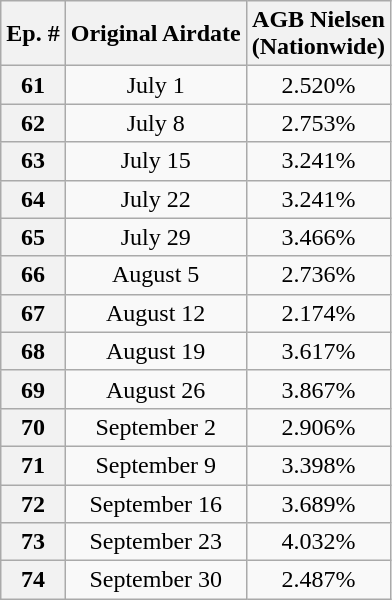<table class=wikitable style=text-align:center>
<tr>
<th>Ep. #</th>
<th>Original Airdate</th>
<th>AGB Nielsen<br>(Nationwide)<br></th>
</tr>
<tr>
<th>61</th>
<td>July 1</td>
<td>2.520%</td>
</tr>
<tr>
<th>62</th>
<td>July 8</td>
<td>2.753%</td>
</tr>
<tr>
<th>63</th>
<td>July 15</td>
<td>3.241%</td>
</tr>
<tr>
<th>64</th>
<td>July 22</td>
<td>3.241%</td>
</tr>
<tr>
<th>65</th>
<td>July 29</td>
<td>3.466%</td>
</tr>
<tr>
<th>66</th>
<td>August 5</td>
<td>2.736%</td>
</tr>
<tr>
<th>67</th>
<td>August 12</td>
<td>2.174%</td>
</tr>
<tr>
<th>68</th>
<td>August 19</td>
<td>3.617%</td>
</tr>
<tr>
<th>69</th>
<td>August 26</td>
<td>3.867%</td>
</tr>
<tr>
<th>70</th>
<td>September 2</td>
<td>2.906%</td>
</tr>
<tr>
<th>71</th>
<td>September 9</td>
<td>3.398%</td>
</tr>
<tr>
<th>72</th>
<td>September 16</td>
<td>3.689%</td>
</tr>
<tr>
<th>73</th>
<td>September 23</td>
<td>4.032%</td>
</tr>
<tr>
<th>74</th>
<td>September 30</td>
<td>2.487%</td>
</tr>
</table>
